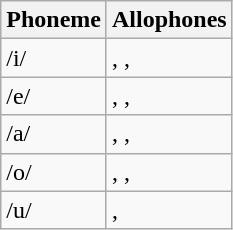<table class="wikitable">
<tr>
<th>Phoneme</th>
<th>Allophones</th>
</tr>
<tr>
<td>/i/</td>
<td>, , </td>
</tr>
<tr>
<td>/e/</td>
<td>, , </td>
</tr>
<tr>
<td>/a/</td>
<td>, , </td>
</tr>
<tr>
<td>/o/</td>
<td>, , </td>
</tr>
<tr>
<td>/u/</td>
<td>, </td>
</tr>
</table>
